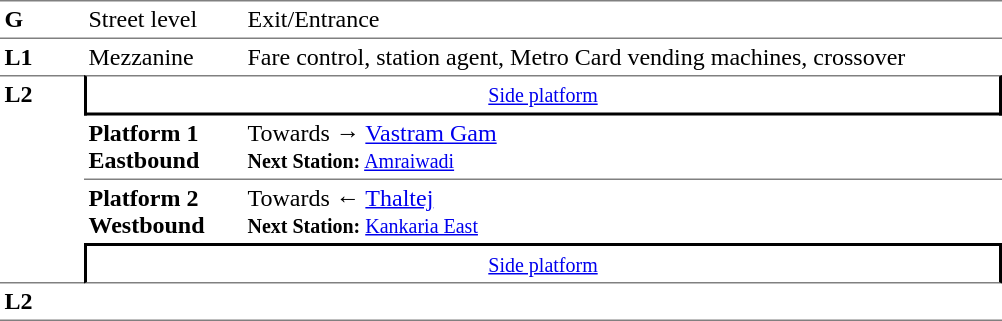<table table border=0 cellspacing=0 cellpadding=3>
<tr>
<td style="border-bottom:solid 1px gray;border-top:solid 1px gray;" width=50 valign=top><strong>G</strong></td>
<td style="border-top:solid 1px gray;border-bottom:solid 1px gray;" width=100 valign=top>Street level</td>
<td style="border-top:solid 1px gray;border-bottom:solid 1px gray;" width=500 valign=top>Exit/Entrance</td>
</tr>
<tr>
<td valign=top><strong>L1</strong></td>
<td valign=top>Mezzanine</td>
<td valign=top>Fare control, station agent, Metro Card vending machines, crossover<br></td>
</tr>
<tr>
<td style="border-top:solid 1px gray;border-bottom:solid 1px gray;" width=50 rowspan=4 valign=top><strong>L2</strong></td>
<td style="border-top:solid 1px gray;border-right:solid 2px black;border-left:solid 2px black;border-bottom:solid 2px black;text-align:center;" colspan=2><small><a href='#'>Side platform</a></small></td>
</tr>
<tr>
<td style="border-bottom:solid 1px gray;" width=100><span><strong>Platform 1</strong><br><strong>Eastbound</strong></span></td>
<td style="border-bottom:solid 1px gray;" width=500>Towards → <a href='#'>Vastram Gam</a><br><small><strong>Next Station:</strong> <a href='#'>Amraiwadi</a></small></td>
</tr>
<tr>
<td><span><strong>Platform 2</strong><br><strong>Westbound</strong></span></td>
<td>Towards ← <a href='#'>Thaltej</a><br><small><strong>Next Station:</strong> <a href='#'>Kankaria East</a></small></td>
</tr>
<tr>
<td style="border-top:solid 2px black;border-right:solid 2px black;border-left:solid 2px black;border-bottom:solid 1px gray;" colspan=2  align=center><small><a href='#'>Side platform</a></small></td>
</tr>
<tr>
<td style="border-bottom:solid 1px gray;" width=50 rowspan=2 valign=top><strong>L2</strong></td>
<td style="border-bottom:solid 1px gray;" width=100></td>
<td style="border-bottom:solid 1px gray;" width=500></td>
</tr>
<tr>
</tr>
</table>
